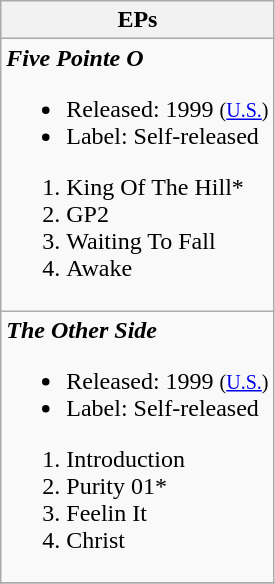<table class="wikitable">
<tr>
<th align="center">EPs</th>
</tr>
<tr>
<td align="left"><strong><em>Five Pointe O</em></strong><br><ul><li>Released:  1999 <small>(<a href='#'>U.S.</a>)</small></li><li>Label: Self-released</li></ul><ol><li>King Of The Hill*</li><li>GP2</li><li>Waiting To Fall</li><li>Awake</li></ol></td>
</tr>
<tr>
<td align="left"><strong><em>The Other Side</em></strong><br><ul><li>Released:  1999 <small>(<a href='#'>U.S.</a>)</small></li><li>Label: Self-released</li></ul><ol><li>Introduction</li><li>Purity 01*</li><li>Feelin It</li><li>Christ</li></ol></td>
</tr>
<tr>
</tr>
</table>
